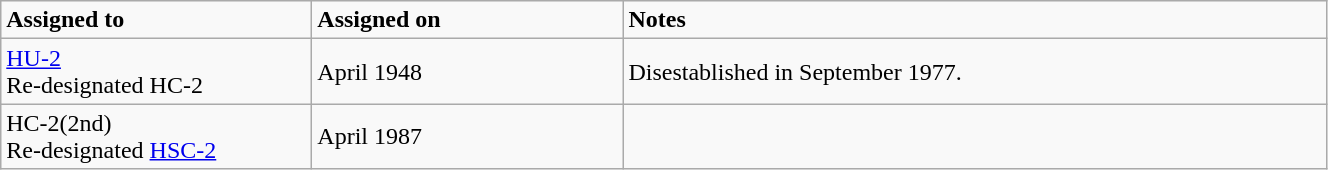<table class="wikitable" style="width: 70%;">
<tr>
<td style="width: 200px;"><strong>Assigned to</strong></td>
<td style="width: 200px;"><strong>Assigned on</strong></td>
<td><strong>Notes</strong></td>
</tr>
<tr>
<td><a href='#'>HU-2</a><br>Re-designated HC-2</td>
<td>April 1948</td>
<td>Disestablished in September 1977.</td>
</tr>
<tr>
<td>HC-2(2nd)<br>Re-designated <a href='#'>HSC-2</a></td>
<td>April 1987</td>
<td></td>
</tr>
</table>
